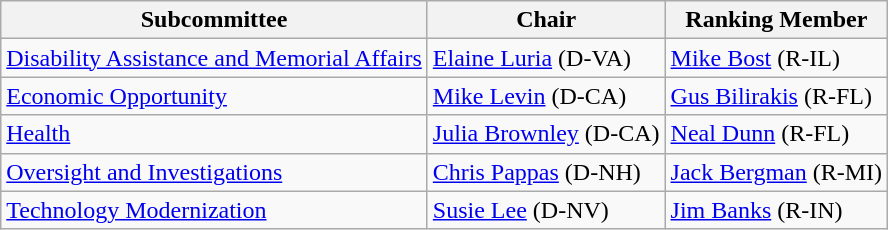<table class=wikitable>
<tr>
<th>Subcommittee</th>
<th>Chair</th>
<th>Ranking Member</th>
</tr>
<tr>
<td><a href='#'>Disability Assistance and Memorial Affairs</a></td>
<td><a href='#'>Elaine Luria</a> (D-VA)</td>
<td><a href='#'>Mike Bost</a> (R-IL)</td>
</tr>
<tr>
<td><a href='#'>Economic Opportunity</a></td>
<td><a href='#'>Mike Levin</a> (D-CA)</td>
<td><a href='#'>Gus Bilirakis</a> (R-FL)</td>
</tr>
<tr>
<td><a href='#'>Health</a></td>
<td><a href='#'>Julia Brownley</a> (D-CA)</td>
<td><a href='#'>Neal Dunn</a> (R-FL)</td>
</tr>
<tr>
<td><a href='#'>Oversight and Investigations</a></td>
<td><a href='#'>Chris Pappas</a> (D-NH)</td>
<td><a href='#'>Jack Bergman</a> (R-MI)</td>
</tr>
<tr>
<td><a href='#'>Technology Modernization</a></td>
<td><a href='#'>Susie Lee</a> (D-NV)</td>
<td><a href='#'>Jim Banks</a> (R-IN)</td>
</tr>
</table>
